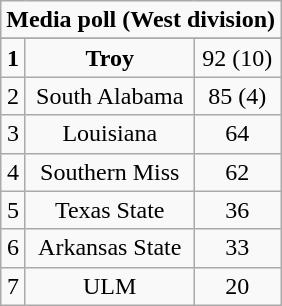<table class="wikitable" style="display: inline-table;">
<tr>
<td align="center" Colspan="3"><strong>Media poll (West division)</strong></td>
</tr>
<tr align="center">
</tr>
<tr align="center">
<td><strong>1</strong></td>
<td><strong>Troy</strong></td>
<td>92 (10)</td>
</tr>
<tr align="center">
<td>2</td>
<td>South Alabama</td>
<td>85 (4)</td>
</tr>
<tr align="center">
<td>3</td>
<td>Louisiana</td>
<td>64</td>
</tr>
<tr align="center">
<td>4</td>
<td>Southern Miss</td>
<td>62</td>
</tr>
<tr align="center">
<td>5</td>
<td>Texas State</td>
<td>36</td>
</tr>
<tr align="center">
<td>6</td>
<td>Arkansas State</td>
<td>33</td>
</tr>
<tr align="center">
<td>7</td>
<td>ULM</td>
<td>20</td>
</tr>
</table>
